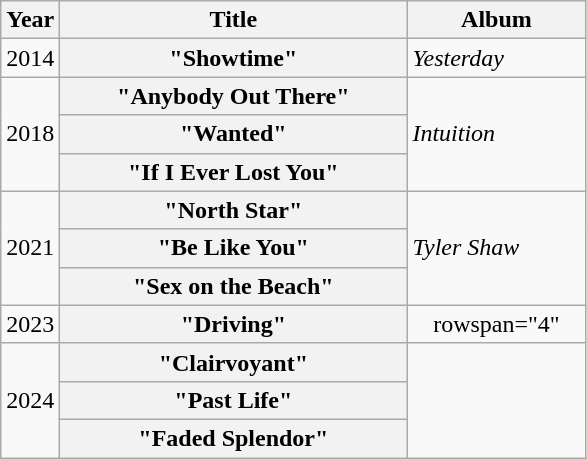<table class="wikitable plainrowheaders" style="text-align:center;">
<tr>
<th style="width:1em;">Year</th>
<th style="width:14em;">Title</th>
<th style="width:7em;">Album</th>
</tr>
<tr>
<td>2014</td>
<th scope="row">"Showtime"</th>
<td align="left"><em>Yesterday</em></td>
</tr>
<tr>
<td rowspan="3">2018</td>
<th scope="row">"Anybody Out There"<br></th>
<td align="left" rowspan="3"><em>Intuition</em></td>
</tr>
<tr>
<th scope="row">"Wanted"</th>
</tr>
<tr>
<th scope="row">"If I Ever Lost You"</th>
</tr>
<tr>
<td rowspan="3">2021</td>
<th scope="row">"North Star"</th>
<td align="left" rowspan="3"><em>Tyler Shaw</em></td>
</tr>
<tr>
<th scope="row">"Be Like You"</th>
</tr>
<tr>
<th scope="row">"Sex on the Beach"</th>
</tr>
<tr>
<td>2023</td>
<th scope="row">"Driving"</th>
<td>rowspan="4" </td>
</tr>
<tr>
<td rowspan="3">2024</td>
<th scope="row">"Clairvoyant"</th>
</tr>
<tr>
<th scope="row">"Past Life"</th>
</tr>
<tr>
<th scope="row">"Faded Splendor"<br></th>
</tr>
</table>
